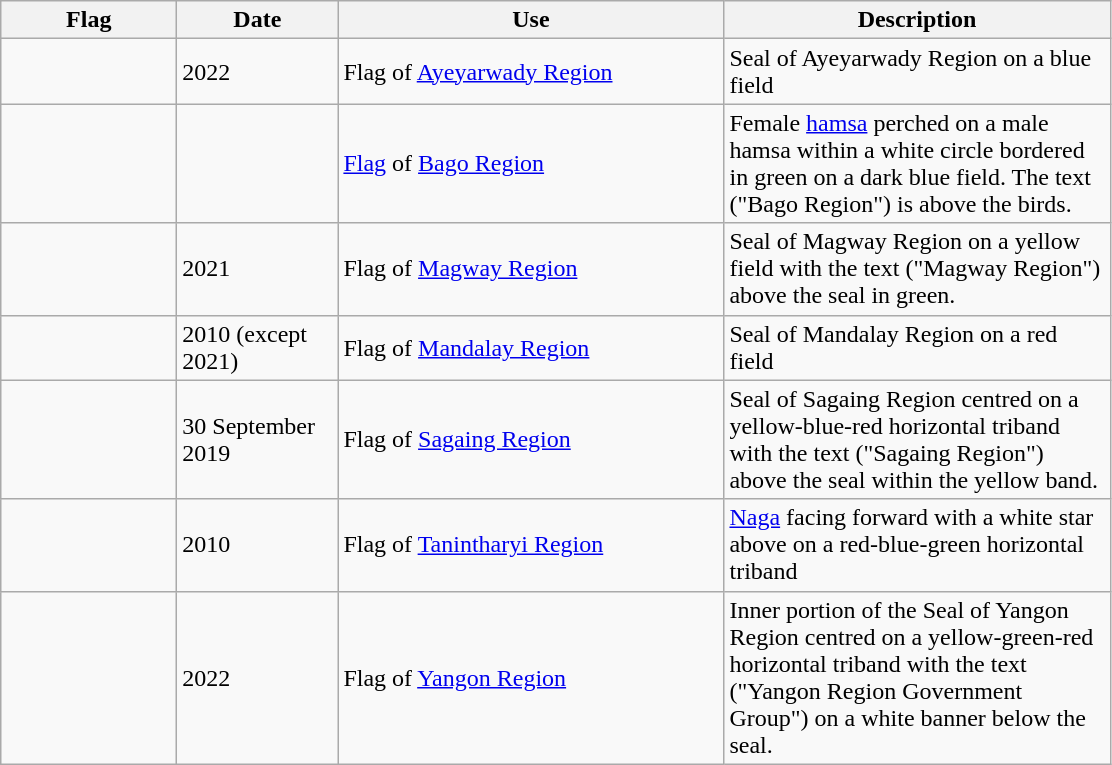<table class="wikitable">
<tr>
<th width="110">Flag</th>
<th width="100">Date</th>
<th width="250">Use</th>
<th width="250">Description</th>
</tr>
<tr>
<td></td>
<td>2022</td>
<td>Flag of <a href='#'>Ayeyarwady Region</a></td>
<td>Seal of Ayeyarwady Region on a blue field</td>
</tr>
<tr>
<td></td>
<td></td>
<td><a href='#'>Flag</a> of <a href='#'>Bago Region</a></td>
<td>Female <a href='#'>hamsa</a> perched on a male hamsa within a white circle bordered in green on a dark blue field. The text  ("Bago Region") is above the birds.</td>
</tr>
<tr>
<td></td>
<td>2021</td>
<td>Flag of <a href='#'>Magway Region</a></td>
<td>Seal of Magway Region on a yellow field with the text  ("Magway Region") above the seal in green.</td>
</tr>
<tr>
<td></td>
<td>2010 (except 2021)</td>
<td>Flag of <a href='#'>Mandalay Region</a></td>
<td>Seal of Mandalay Region on a red field</td>
</tr>
<tr>
<td></td>
<td>30 September 2019 </td>
<td>Flag of <a href='#'>Sagaing Region</a></td>
<td>Seal of Sagaing Region centred on a yellow-blue-red horizontal triband with the text  ("Sagaing Region") above the seal within the yellow band.</td>
</tr>
<tr>
<td></td>
<td>2010</td>
<td>Flag of <a href='#'>Tanintharyi Region</a></td>
<td><a href='#'>Naga</a> facing forward with a white star above on a red-blue-green horizontal triband</td>
</tr>
<tr>
<td></td>
<td>2022</td>
<td>Flag of <a href='#'>Yangon Region</a></td>
<td>Inner portion of the Seal of Yangon Region centred on a yellow-green-red horizontal triband with the text  ("Yangon Region Government Group") on a white banner below the seal.</td>
</tr>
</table>
